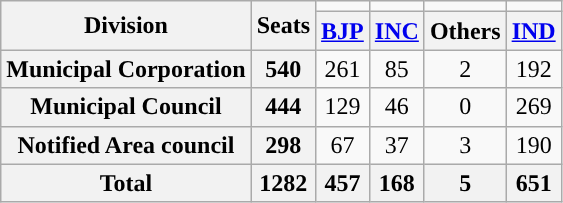<table class="wikitable" style="text-align:center;">
<tr>
<th rowspan="2">Division</th>
<th rowspan="2">Seats</th>
<td></td>
<td></td>
<td></td>
<td></td>
</tr>
<tr>
<th><a href='#'>BJP</a></th>
<th><a href='#'>INC</a></th>
<th>Others</th>
<th><a href='#'>IND</a></th>
</tr>
<tr>
<th>Municipal Corporation</th>
<th>540</th>
<td style="text-align:center;" style="background:">261</td>
<td style="text-align:center;">85</td>
<td style="text-align:center;">2</td>
<td style="text-align:center;">192</td>
</tr>
<tr>
<th>Municipal Council</th>
<th>444</th>
<td style="text-align:center;">129</td>
<td style="text-align:center;">46</td>
<td style="text-align:center;">0</td>
<td style="text-align:center;" style="background:">269</td>
</tr>
<tr>
<th>Notified Area council</th>
<th>298</th>
<td style="text-align:center;">67</td>
<td style="text-align:center;">37</td>
<td style="text-align:center;">3</td>
<td style="text-align:center;" style="background:">190</td>
</tr>
<tr>
<th>Total</th>
<th>1282</th>
<th>457</th>
<th>168</th>
<th>5</th>
<th style="background:">651</th>
</tr>
</table>
